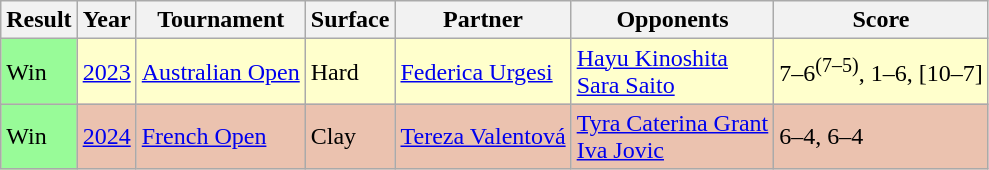<table class="sortable wikitable">
<tr>
<th>Result</th>
<th>Year</th>
<th>Tournament</th>
<th>Surface</th>
<th>Partner</th>
<th>Opponents</th>
<th>Score</th>
</tr>
<tr style="background:#ffc;">
<td bgcolor=98fb98>Win</td>
<td><a href='#'>2023</a></td>
<td><a href='#'>Australian Open</a></td>
<td>Hard</td>
<td> <a href='#'>Federica Urgesi</a></td>
<td> <a href='#'>Hayu Kinoshita</a> <br> <a href='#'>Sara Saito</a></td>
<td>7–6<sup>(7–5)</sup>, 1–6, [10–7]</td>
</tr>
<tr style="background:#EBC2AF;">
<td bgcolor=98fb98>Win</td>
<td><a href='#'>2024</a></td>
<td><a href='#'>French Open</a></td>
<td>Clay</td>
<td> <a href='#'>Tereza Valentová</a></td>
<td> <a href='#'>Tyra Caterina Grant</a> <br> <a href='#'>Iva Jovic</a></td>
<td>6–4, 6–4</td>
</tr>
</table>
